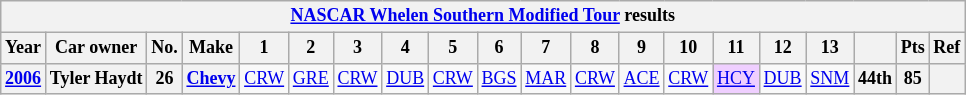<table class="wikitable" style="text-align:center; font-size:75%">
<tr>
<th colspan=21><a href='#'>NASCAR Whelen Southern Modified Tour</a> results</th>
</tr>
<tr>
<th>Year</th>
<th>Car owner</th>
<th>No.</th>
<th>Make</th>
<th>1</th>
<th>2</th>
<th>3</th>
<th>4</th>
<th>5</th>
<th>6</th>
<th>7</th>
<th>8</th>
<th>9</th>
<th>10</th>
<th>11</th>
<th>12</th>
<th>13</th>
<th></th>
<th>Pts</th>
<th>Ref</th>
</tr>
<tr>
<th><a href='#'>2006</a></th>
<th>Tyler Haydt</th>
<th>26</th>
<th><a href='#'>Chevy</a></th>
<td><a href='#'>CRW</a></td>
<td><a href='#'>GRE</a></td>
<td><a href='#'>CRW</a></td>
<td><a href='#'>DUB</a></td>
<td><a href='#'>CRW</a></td>
<td><a href='#'>BGS</a></td>
<td><a href='#'>MAR</a></td>
<td><a href='#'>CRW</a></td>
<td><a href='#'>ACE</a></td>
<td><a href='#'>CRW</a></td>
<td style="background:#EFCFFF;"><a href='#'>HCY</a><br></td>
<td><a href='#'>DUB</a></td>
<td><a href='#'>SNM</a></td>
<th>44th</th>
<th>85</th>
<th></th>
</tr>
</table>
